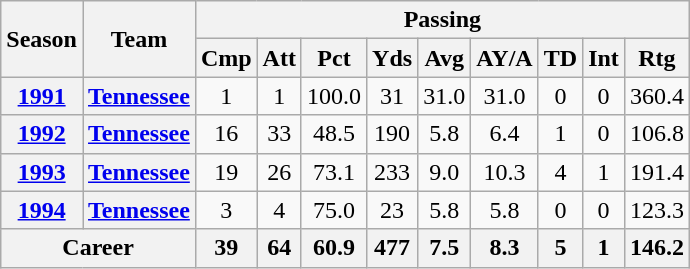<table class="wikitable" style= "text-align: center;">
<tr>
<th rowspan="2">Season</th>
<th rowspan="2">Team</th>
<th colspan="9">Passing</th>
</tr>
<tr>
<th>Cmp</th>
<th>Att</th>
<th>Pct</th>
<th>Yds</th>
<th>Avg</th>
<th>AY/A</th>
<th>TD</th>
<th>Int</th>
<th>Rtg</th>
</tr>
<tr>
<th><a href='#'>1991</a></th>
<th><a href='#'>Tennessee</a></th>
<td>1</td>
<td>1</td>
<td>100.0</td>
<td>31</td>
<td>31.0</td>
<td>31.0</td>
<td>0</td>
<td>0</td>
<td>360.4</td>
</tr>
<tr>
<th><a href='#'>1992</a></th>
<th><a href='#'>Tennessee</a></th>
<td>16</td>
<td>33</td>
<td>48.5</td>
<td>190</td>
<td>5.8</td>
<td>6.4</td>
<td>1</td>
<td>0</td>
<td>106.8</td>
</tr>
<tr>
<th><a href='#'>1993</a></th>
<th><a href='#'>Tennessee</a></th>
<td>19</td>
<td>26</td>
<td>73.1</td>
<td>233</td>
<td>9.0</td>
<td>10.3</td>
<td>4</td>
<td>1</td>
<td>191.4</td>
</tr>
<tr>
<th><a href='#'>1994</a></th>
<th><a href='#'>Tennessee</a></th>
<td>3</td>
<td>4</td>
<td>75.0</td>
<td>23</td>
<td>5.8</td>
<td>5.8</td>
<td>0</td>
<td>0</td>
<td>123.3</td>
</tr>
<tr>
<th colspan="2">Career</th>
<th>39</th>
<th>64</th>
<th>60.9</th>
<th>477</th>
<th>7.5</th>
<th>8.3</th>
<th>5</th>
<th>1</th>
<th>146.2</th>
</tr>
</table>
